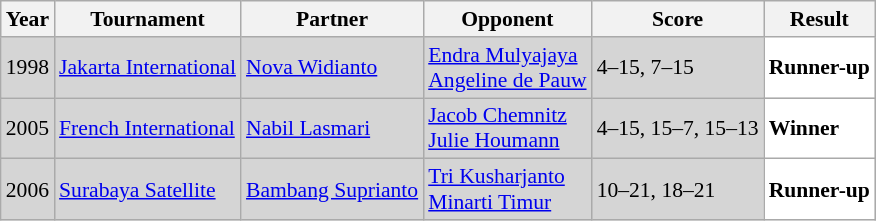<table class="sortable wikitable" style="font-size: 90%;">
<tr>
<th>Year</th>
<th>Tournament</th>
<th>Partner</th>
<th>Opponent</th>
<th>Score</th>
<th>Result</th>
</tr>
<tr style="background:#D5D5D5">
<td align="center">1998</td>
<td align="left"><a href='#'>Jakarta International</a></td>
<td align="left"> <a href='#'>Nova Widianto</a></td>
<td align="left"> <a href='#'>Endra Mulyajaya</a> <br>  <a href='#'>Angeline de Pauw</a></td>
<td align="left">4–15, 7–15</td>
<td style="text-align:left; background:white"> <strong>Runner-up</strong></td>
</tr>
<tr style="background:#D5D5D5">
<td align="center">2005</td>
<td align="left"><a href='#'>French International</a></td>
<td align="left"> <a href='#'>Nabil Lasmari</a></td>
<td align="left"> <a href='#'>Jacob Chemnitz</a> <br>  <a href='#'>Julie Houmann</a></td>
<td align="left">4–15, 15–7, 15–13</td>
<td style="text-align:left; background:white"> <strong>Winner</strong></td>
</tr>
<tr style="background:#D5D5D5">
<td align="center">2006</td>
<td align="left"><a href='#'>Surabaya Satellite</a></td>
<td align="left"> <a href='#'>Bambang Suprianto</a></td>
<td align="left"> <a href='#'>Tri Kusharjanto</a> <br>  <a href='#'>Minarti Timur</a></td>
<td align="left">10–21, 18–21</td>
<td style="text-align:left; background:white"> <strong>Runner-up</strong></td>
</tr>
</table>
